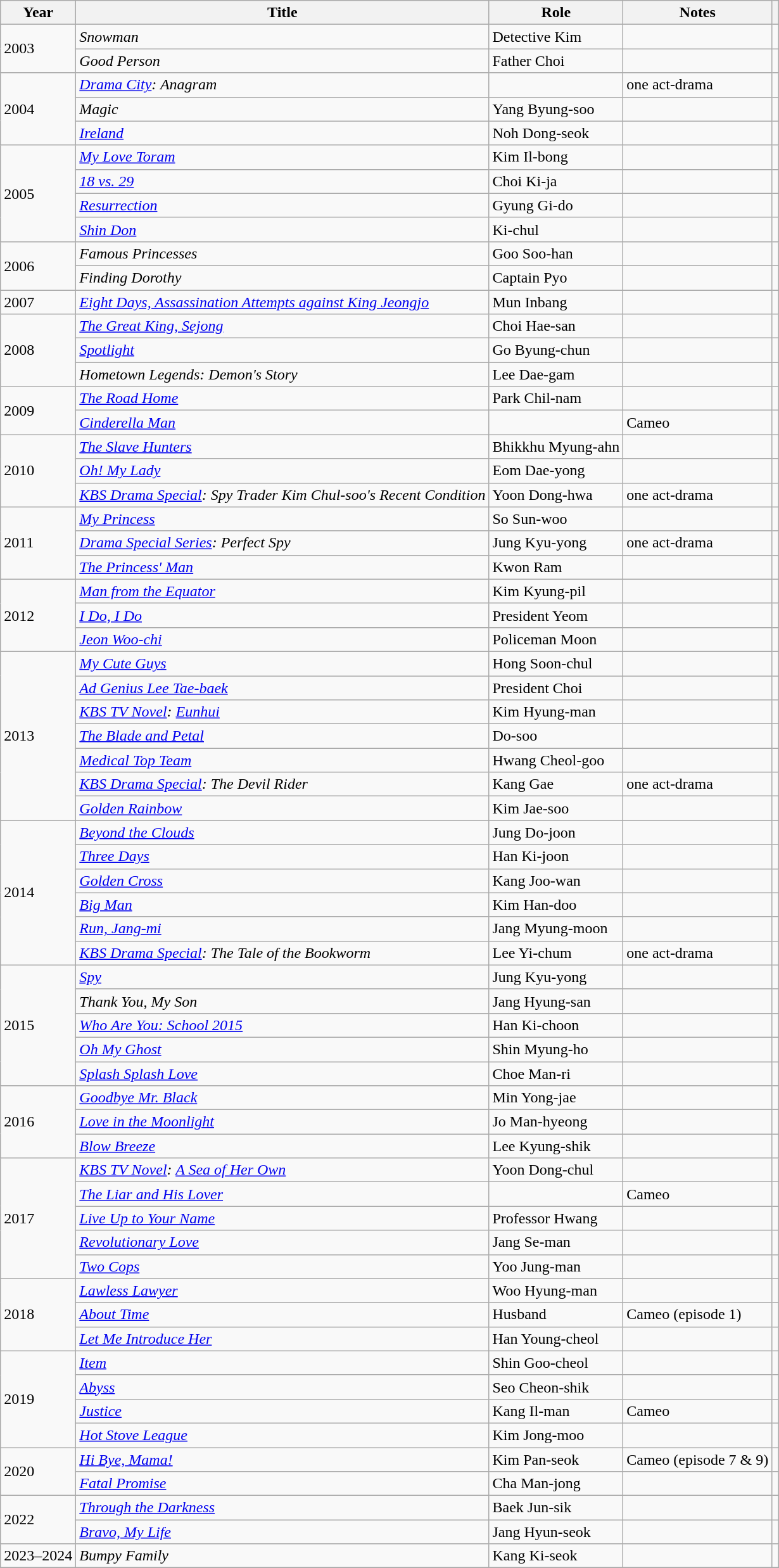<table class="wikitable sortable">
<tr>
<th>Year</th>
<th>Title</th>
<th>Role</th>
<th>Notes</th>
<th scope="col" class="unsortable"></th>
</tr>
<tr>
<td rowspan=2>2003</td>
<td><em>Snowman</em></td>
<td>Detective Kim</td>
<td></td>
<td></td>
</tr>
<tr>
<td><em>Good Person</em></td>
<td>Father Choi</td>
<td></td>
<td></td>
</tr>
<tr>
<td rowspan=3>2004</td>
<td><em><a href='#'>Drama City</a>: Anagram</em></td>
<td></td>
<td>one act-drama</td>
<td></td>
</tr>
<tr>
<td><em>Magic</em></td>
<td>Yang Byung-soo</td>
<td></td>
<td></td>
</tr>
<tr>
<td><em><a href='#'>Ireland</a></em></td>
<td>Noh Dong-seok</td>
<td></td>
<td></td>
</tr>
<tr>
<td rowspan=4>2005</td>
<td><em><a href='#'>My Love Toram</a></em></td>
<td>Kim Il-bong</td>
<td></td>
<td></td>
</tr>
<tr>
<td><em><a href='#'>18 vs. 29</a></em></td>
<td>Choi Ki-ja</td>
<td></td>
<td></td>
</tr>
<tr>
<td><em><a href='#'>Resurrection</a></em></td>
<td>Gyung Gi-do</td>
<td></td>
<td></td>
</tr>
<tr>
<td><em><a href='#'>Shin Don</a></em></td>
<td>Ki-chul</td>
<td></td>
<td></td>
</tr>
<tr>
<td rowspan=2>2006</td>
<td><em>Famous Princesses</em></td>
<td>Goo Soo-han</td>
<td></td>
<td></td>
</tr>
<tr>
<td><em>Finding Dorothy</em></td>
<td>Captain Pyo</td>
<td></td>
<td></td>
</tr>
<tr>
<td>2007</td>
<td><em><a href='#'>Eight Days, Assassination Attempts against King Jeongjo</a></em></td>
<td>Mun Inbang</td>
<td></td>
<td></td>
</tr>
<tr>
<td rowspan=3>2008</td>
<td><em><a href='#'>The Great King, Sejong</a></em></td>
<td>Choi Hae-san</td>
<td></td>
<td></td>
</tr>
<tr>
<td><em><a href='#'>Spotlight</a></em></td>
<td>Go Byung-chun</td>
<td></td>
<td></td>
</tr>
<tr>
<td><em>Hometown Legends: Demon's Story</em></td>
<td>Lee Dae-gam</td>
<td></td>
<td></td>
</tr>
<tr>
<td rowspan=2>2009</td>
<td><em><a href='#'>The Road Home</a></em></td>
<td>Park Chil-nam</td>
<td></td>
<td></td>
</tr>
<tr>
<td><em><a href='#'>Cinderella Man</a></em></td>
<td></td>
<td>Cameo</td>
<td></td>
</tr>
<tr>
<td rowspan=3>2010</td>
<td><em><a href='#'>The Slave Hunters</a></em></td>
<td>Bhikkhu Myung-ahn</td>
<td></td>
<td></td>
</tr>
<tr>
<td><em><a href='#'>Oh! My Lady</a></em></td>
<td>Eom Dae-yong</td>
<td></td>
<td></td>
</tr>
<tr>
<td><em><a href='#'>KBS Drama Special</a>: Spy Trader Kim Chul-soo's Recent Condition</em></td>
<td>Yoon Dong-hwa</td>
<td>one act-drama</td>
<td></td>
</tr>
<tr>
<td rowspan=3>2011</td>
<td><em><a href='#'>My Princess</a></em></td>
<td>So Sun-woo</td>
<td></td>
<td></td>
</tr>
<tr>
<td><em><a href='#'>Drama Special Series</a>: Perfect Spy</em></td>
<td>Jung Kyu-yong</td>
<td>one act-drama</td>
<td></td>
</tr>
<tr>
<td><em><a href='#'>The Princess' Man</a></em></td>
<td>Kwon Ram</td>
<td></td>
<td></td>
</tr>
<tr>
<td rowspan=3>2012</td>
<td><em><a href='#'>Man from the Equator</a></em></td>
<td>Kim Kyung-pil</td>
<td></td>
<td style="text-align:center"></td>
</tr>
<tr>
<td><em><a href='#'>I Do, I Do</a></em></td>
<td>President Yeom</td>
<td></td>
<td></td>
</tr>
<tr>
<td><em><a href='#'>Jeon Woo-chi</a></em></td>
<td>Policeman Moon</td>
<td></td>
<td></td>
</tr>
<tr>
<td rowspan=7>2013</td>
<td><em><a href='#'>My Cute Guys</a></em></td>
<td>Hong Soon-chul</td>
<td></td>
<td></td>
</tr>
<tr>
<td><em><a href='#'>Ad Genius Lee Tae-baek</a></em></td>
<td>President Choi</td>
<td></td>
<td></td>
</tr>
<tr>
<td><em><a href='#'>KBS TV Novel</a>: <a href='#'>Eunhui</a></em></td>
<td>Kim Hyung-man</td>
<td></td>
<td></td>
</tr>
<tr>
<td><em><a href='#'>The Blade and Petal</a></em></td>
<td>Do-soo</td>
<td></td>
<td></td>
</tr>
<tr>
<td><em><a href='#'>Medical Top Team</a></em></td>
<td>Hwang Cheol-goo</td>
<td></td>
<td></td>
</tr>
<tr>
<td><em><a href='#'>KBS Drama Special</a>: The Devil Rider</em></td>
<td>Kang Gae</td>
<td>one act-drama</td>
<td></td>
</tr>
<tr>
<td><em><a href='#'>Golden Rainbow</a></em></td>
<td>Kim Jae-soo</td>
<td></td>
<td></td>
</tr>
<tr>
<td rowspan=6>2014</td>
<td><em><a href='#'>Beyond the Clouds</a></em></td>
<td>Jung Do-joon</td>
<td></td>
<td></td>
</tr>
<tr>
<td><em><a href='#'>Three Days</a></em></td>
<td>Han Ki-joon</td>
<td></td>
<td></td>
</tr>
<tr>
<td><em><a href='#'>Golden Cross</a></em></td>
<td>Kang Joo-wan</td>
<td></td>
<td></td>
</tr>
<tr>
<td><em><a href='#'>Big Man</a></em></td>
<td>Kim Han-doo</td>
<td></td>
<td></td>
</tr>
<tr>
<td><em><a href='#'>Run, Jang-mi</a></em></td>
<td>Jang Myung-moon</td>
<td></td>
<td></td>
</tr>
<tr>
<td><em><a href='#'>KBS Drama Special</a>: The Tale of the Bookworm</em></td>
<td>Lee Yi-chum</td>
<td>one act-drama</td>
<td></td>
</tr>
<tr>
<td rowspan=5>2015</td>
<td><em><a href='#'>Spy</a></em></td>
<td>Jung Kyu-yong</td>
<td></td>
<td></td>
</tr>
<tr>
<td><em>Thank You, My Son</em></td>
<td>Jang Hyung-san</td>
<td></td>
<td></td>
</tr>
<tr>
<td><em><a href='#'>Who Are You: School 2015</a></em></td>
<td>Han Ki-choon</td>
<td></td>
<td></td>
</tr>
<tr>
<td><em><a href='#'>Oh My Ghost</a></em></td>
<td>Shin Myung-ho</td>
<td></td>
<td></td>
</tr>
<tr>
<td><em><a href='#'>Splash Splash Love</a></em></td>
<td>Choe Man-ri</td>
<td></td>
<td></td>
</tr>
<tr>
<td rowspan=3>2016</td>
<td><em><a href='#'>Goodbye Mr. Black</a></em></td>
<td>Min Yong-jae</td>
<td></td>
<td></td>
</tr>
<tr>
<td><em><a href='#'>Love in the Moonlight</a></em></td>
<td>Jo Man-hyeong</td>
<td></td>
<td></td>
</tr>
<tr>
<td><em><a href='#'>Blow Breeze</a></em></td>
<td>Lee Kyung-shik</td>
<td></td>
<td></td>
</tr>
<tr>
<td rowspan=5>2017</td>
<td><em><a href='#'>KBS TV Novel</a>: <a href='#'>A Sea of Her Own</a></em></td>
<td>Yoon Dong-chul</td>
<td></td>
<td></td>
</tr>
<tr>
<td><a href='#'><em>The Liar and His Lover</em></a></td>
<td></td>
<td>Cameo</td>
<td></td>
</tr>
<tr>
<td><em><a href='#'>Live Up to Your Name</a></em></td>
<td>Professor Hwang</td>
<td></td>
<td></td>
</tr>
<tr>
<td><em><a href='#'>Revolutionary Love</a></em></td>
<td>Jang Se-man</td>
<td></td>
<td></td>
</tr>
<tr>
<td><em><a href='#'>Two Cops</a></em></td>
<td>Yoo Jung-man</td>
<td></td>
<td></td>
</tr>
<tr>
<td rowspan=3>2018</td>
<td><em><a href='#'>Lawless Lawyer</a></em></td>
<td>Woo Hyung-man</td>
<td></td>
<td></td>
</tr>
<tr>
<td><em><a href='#'>About Time</a></em></td>
<td>Husband</td>
<td>Cameo (episode 1)</td>
<td></td>
</tr>
<tr>
<td><em><a href='#'>Let Me Introduce Her</a></em></td>
<td>Han Young-cheol</td>
<td></td>
<td></td>
</tr>
<tr>
<td rowspan=4>2019</td>
<td><em><a href='#'>Item</a></em></td>
<td>Shin Goo-cheol</td>
<td></td>
<td style="text-align:center"></td>
</tr>
<tr>
<td><em><a href='#'>Abyss</a></em></td>
<td>Seo Cheon-shik</td>
<td></td>
<td></td>
</tr>
<tr>
<td><em><a href='#'>Justice</a></em></td>
<td>Kang Il-man</td>
<td>Cameo</td>
<td></td>
</tr>
<tr>
<td><em><a href='#'>Hot Stove League</a></em></td>
<td>Kim Jong-moo</td>
<td></td>
<td></td>
</tr>
<tr>
<td rowspan=2>2020</td>
<td><em><a href='#'>Hi Bye, Mama!</a></em></td>
<td>Kim Pan-seok</td>
<td>Cameo (episode 7 & 9)</td>
<td></td>
</tr>
<tr>
<td><em><a href='#'>Fatal Promise</a></em></td>
<td>Cha Man-jong</td>
<td></td>
<td></td>
</tr>
<tr>
<td rowspan=2>2022</td>
<td><em><a href='#'>Through the Darkness</a></em></td>
<td>Baek Jun-sik</td>
<td></td>
<td style="text-align:center"></td>
</tr>
<tr>
<td><em><a href='#'>Bravo, My Life</a></em></td>
<td>Jang Hyun-seok</td>
<td></td>
<td style="text-align:center"></td>
</tr>
<tr>
<td>2023–2024</td>
<td><em>Bumpy Family</em></td>
<td>Kang Ki-seok</td>
<td></td>
<td style="text-align:center"></td>
</tr>
<tr>
</tr>
</table>
